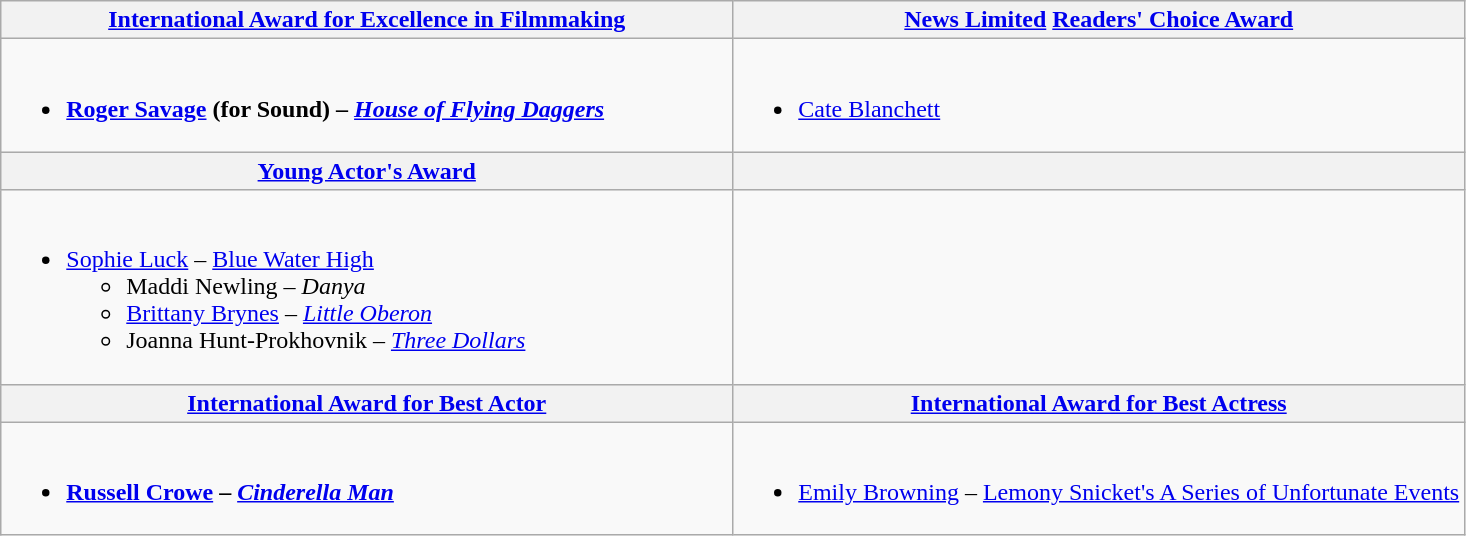<table class="wikitable">
<tr>
<th><a href='#'>International Award for Excellence in Filmmaking</a></th>
<th><strong><a href='#'>News Limited</a> <a href='#'>Readers' Choice Award</a></strong></th>
</tr>
<tr>
<td valign="top" width="50%"><br><ul><li><strong><a href='#'>Roger Savage</a> (for Sound) –  <em><a href='#'>House of Flying Daggers</a><strong><em></li></ul></td>
<td valign="top" width="50%"><br><ul><li></strong><a href='#'>Cate Blanchett</a><strong></li></ul></td>
</tr>
<tr>
<th><a href='#'>Young Actor's Award</a></th>
<th></th>
</tr>
<tr>
<td valign="top" width="50%"><br><ul><li></strong><a href='#'>Sophie Luck</a> – </em><a href='#'>Blue Water High</a></em></strong><ul><li>Maddi Newling – <em>Danya</em></li><li><a href='#'>Brittany Brynes</a> – <em><a href='#'>Little Oberon</a></em></li><li>Joanna Hunt-Prokhovnik – <em><a href='#'>Three Dollars</a></em></li></ul></li></ul></td>
<td valign="top" width="50%"></td>
</tr>
<tr>
<th><strong><a href='#'>International Award for Best Actor</a></strong></th>
<th><strong><a href='#'>International Award for Best Actress</a></strong></th>
</tr>
<tr>
<td valign="top" width="50%"><br><ul><li><strong><a href='#'>Russell Crowe</a> – <em><a href='#'>Cinderella Man</a><strong><em></li></ul></td>
<td valign="top" width="50%"><br><ul><li></strong><a href='#'>Emily Browning</a> – </em><a href='#'>Lemony Snicket's A Series of Unfortunate Events</a></em></strong></li></ul></td>
</tr>
</table>
